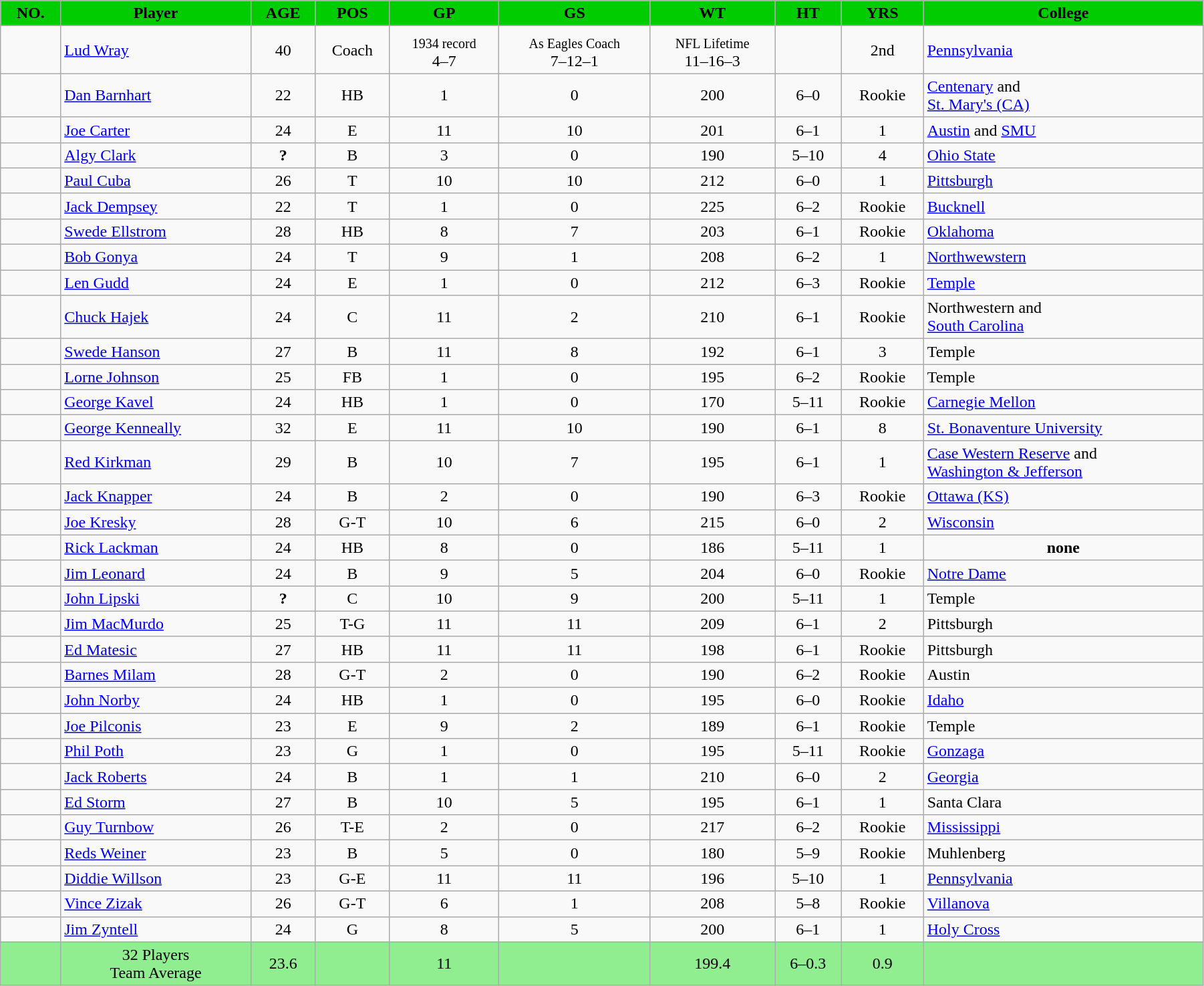<table class="wikitable sortable sortable" style="width:95%">
<tr>
<th style="background:#00cc00;" width=5%>NO.</th>
<th !width=15% style="background:#00cc00;">Player</th>
<th !width=4% style="background:#00cc00;">AGE</th>
<th !width=6% style="background:#00cc00;">POS</th>
<th !width=4% style="background:#00cc00;">GP</th>
<th !width=4% style="background:#00cc00;">GS</th>
<th !width=4% style="background:#00cc00;">WT</th>
<th !width=4% style="background:#00cc00;">HT</th>
<th !width=4% style="background:#00cc00;">YRS</th>
<th !width=20% style="background:#00cc00;">College</th>
</tr>
<tr>
</tr>
<tr align=center>
<td></td>
<td - align=left><a href='#'>Lud Wray</a></td>
<td>40</td>
<td>Coach</td>
<td><sub>1934 record</sub><br>4–7</td>
<td><sub>As  Eagles Coach</sub><br>7–12–1</td>
<td><sub>NFL Lifetime</sub><br>11–16–3</td>
<td></td>
<td>2nd</td>
<td - align=left><a href='#'>Pennsylvania</a></td>
</tr>
<tr align=center>
<td></td>
<td - align=left><a href='#'>Dan Barnhart</a></td>
<td>22</td>
<td>HB</td>
<td>1</td>
<td>0</td>
<td>200</td>
<td>6–0</td>
<td>Rookie</td>
<td - align=left><a href='#'>Centenary</a> and <br> <a href='#'>St. Mary's (CA)</a></td>
</tr>
<tr align=center>
<td></td>
<td - align=left><a href='#'>Joe Carter</a></td>
<td>24</td>
<td>E</td>
<td>11</td>
<td>10</td>
<td>201</td>
<td>6–1</td>
<td>1</td>
<td - align=left><a href='#'>Austin</a> and <a href='#'>SMU</a></td>
</tr>
<tr align=center>
<td></td>
<td - align=left><a href='#'>Algy Clark</a></td>
<td><strong>?</strong></td>
<td>B</td>
<td>3</td>
<td>0</td>
<td>190</td>
<td>5–10</td>
<td>4</td>
<td - align=left><a href='#'>Ohio State</a></td>
</tr>
<tr align=center>
<td></td>
<td - align=left><a href='#'>Paul Cuba</a></td>
<td>26</td>
<td>T</td>
<td>10</td>
<td>10</td>
<td>212</td>
<td>6–0</td>
<td>1</td>
<td - align=left><a href='#'>Pittsburgh</a></td>
</tr>
<tr align=center>
<td></td>
<td - align=left><a href='#'>Jack Dempsey</a></td>
<td>22</td>
<td>T</td>
<td>1</td>
<td>0</td>
<td>225</td>
<td>6–2</td>
<td>Rookie</td>
<td - align=left><a href='#'>Bucknell</a></td>
</tr>
<tr align=center>
<td></td>
<td - align=left><a href='#'>Swede Ellstrom</a></td>
<td>28</td>
<td>HB</td>
<td>8</td>
<td>7</td>
<td>203</td>
<td>6–1</td>
<td>Rookie</td>
<td - align=left><a href='#'>Oklahoma</a></td>
</tr>
<tr align=center>
<td></td>
<td - align=left><a href='#'>Bob Gonya</a></td>
<td>24</td>
<td>T</td>
<td>9</td>
<td>1</td>
<td>208</td>
<td>6–2</td>
<td>1</td>
<td - align=left><a href='#'>Northwewstern</a></td>
</tr>
<tr align=center>
<td></td>
<td - align=left><a href='#'>Len Gudd</a></td>
<td>24</td>
<td>E</td>
<td>1</td>
<td>0</td>
<td>212</td>
<td>6–3</td>
<td>Rookie</td>
<td - align=left><a href='#'>Temple</a></td>
</tr>
<tr align=center>
<td></td>
<td - align=left><a href='#'>Chuck Hajek</a></td>
<td>24</td>
<td>C</td>
<td>11</td>
<td>2</td>
<td>210</td>
<td>6–1</td>
<td>Rookie</td>
<td - align=left>Northwestern and <br> <a href='#'>South Carolina</a></td>
</tr>
<tr align=center>
<td></td>
<td - align=left><a href='#'>Swede Hanson</a></td>
<td>27</td>
<td>B</td>
<td>11</td>
<td>8</td>
<td>192</td>
<td>6–1</td>
<td>3</td>
<td - align=left>Temple</td>
</tr>
<tr align=center>
<td></td>
<td - align=left><a href='#'>Lorne Johnson</a></td>
<td>25</td>
<td>FB</td>
<td>1</td>
<td>0</td>
<td>195</td>
<td>6–2</td>
<td>Rookie</td>
<td - align=left>Temple</td>
</tr>
<tr align=center>
<td></td>
<td - align=left><a href='#'>George Kavel</a></td>
<td>24</td>
<td>HB</td>
<td>1</td>
<td>0</td>
<td>170</td>
<td>5–11</td>
<td>Rookie</td>
<td - align=left><a href='#'>Carnegie Mellon</a></td>
</tr>
<tr align=center>
<td></td>
<td - align=left><a href='#'>George Kenneally</a></td>
<td>32</td>
<td>E</td>
<td>11</td>
<td>10</td>
<td>190</td>
<td>6–1</td>
<td>8</td>
<td - align=left><a href='#'>St. Bonaventure University</a></td>
</tr>
<tr align=center>
<td></td>
<td - align=left><a href='#'>Red Kirkman</a></td>
<td>29</td>
<td>B</td>
<td>10</td>
<td>7</td>
<td>195</td>
<td>6–1</td>
<td>1</td>
<td - align=left><a href='#'>Case Western Reserve</a> and <br> <a href='#'>Washington & Jefferson</a></td>
</tr>
<tr align=center>
<td></td>
<td - align=left><a href='#'>Jack Knapper</a></td>
<td>24</td>
<td>B</td>
<td>2</td>
<td>0</td>
<td>190</td>
<td>6–3</td>
<td>Rookie</td>
<td - align=left><a href='#'>Ottawa (KS)</a></td>
</tr>
<tr align=center>
<td></td>
<td - align=left><a href='#'>Joe Kresky</a></td>
<td>28</td>
<td>G-T</td>
<td>10</td>
<td>6</td>
<td>215</td>
<td>6–0</td>
<td>2</td>
<td - align=left><a href='#'>Wisconsin</a></td>
</tr>
<tr align=center>
<td></td>
<td - align=left><a href='#'>Rick Lackman</a></td>
<td>24</td>
<td>HB</td>
<td>8</td>
<td>0</td>
<td>186</td>
<td>5–11</td>
<td>1</td>
<td - align=center><strong>none</strong></td>
</tr>
<tr align=center>
<td></td>
<td - align=left><a href='#'>Jim Leonard</a></td>
<td>24</td>
<td>B</td>
<td>9</td>
<td>5</td>
<td>204</td>
<td>6–0</td>
<td>Rookie</td>
<td - align=left><a href='#'>Notre Dame</a></td>
</tr>
<tr align=center>
<td></td>
<td - align=left><a href='#'>John Lipski</a></td>
<td><strong>?</strong></td>
<td>C</td>
<td>10</td>
<td>9</td>
<td>200</td>
<td>5–11</td>
<td>1</td>
<td - align=left>Temple</td>
</tr>
<tr align=center>
<td></td>
<td - align=left><a href='#'>Jim MacMurdo</a></td>
<td>25</td>
<td>T-G</td>
<td>11</td>
<td>11</td>
<td>209</td>
<td>6–1</td>
<td>2</td>
<td - align=left>Pittsburgh</td>
</tr>
<tr align=center>
<td></td>
<td - align=left><a href='#'>Ed Matesic</a></td>
<td>27</td>
<td>HB</td>
<td>11</td>
<td>11</td>
<td>198</td>
<td>6–1</td>
<td>Rookie</td>
<td - align=left>Pittsburgh</td>
</tr>
<tr align=center>
<td></td>
<td - align=left><a href='#'>Barnes Milam</a></td>
<td>28</td>
<td>G-T</td>
<td>2</td>
<td>0</td>
<td>190</td>
<td>6–2</td>
<td>Rookie</td>
<td - align=left>Austin</td>
</tr>
<tr align=center>
<td></td>
<td - align=left><a href='#'>John Norby</a></td>
<td>24</td>
<td>HB</td>
<td>1</td>
<td>0</td>
<td>195</td>
<td>6–0</td>
<td>Rookie</td>
<td - align=left><a href='#'>Idaho</a></td>
</tr>
<tr align=center>
<td></td>
<td - align=left><a href='#'>Joe Pilconis</a></td>
<td>23</td>
<td>E</td>
<td>9</td>
<td>2</td>
<td>189</td>
<td>6–1</td>
<td>Rookie</td>
<td - align=left>Temple</td>
</tr>
<tr align=center>
<td></td>
<td - align=left><a href='#'>Phil Poth</a></td>
<td>23</td>
<td>G</td>
<td>1</td>
<td>0</td>
<td>195</td>
<td>5–11</td>
<td>Rookie</td>
<td - align=left><a href='#'>Gonzaga</a></td>
</tr>
<tr align=center>
<td></td>
<td - align=left><a href='#'>Jack Roberts</a></td>
<td>24</td>
<td>B</td>
<td>1</td>
<td>1</td>
<td>210</td>
<td>6–0</td>
<td>2</td>
<td - align=left><a href='#'>Georgia</a></td>
</tr>
<tr align=center>
<td></td>
<td - align=left><a href='#'>Ed Storm</a></td>
<td>27</td>
<td>B</td>
<td>10</td>
<td>5</td>
<td>195</td>
<td>6–1</td>
<td>1</td>
<td - align=left>Santa Clara</td>
</tr>
<tr align=center>
<td></td>
<td - align=left><a href='#'>Guy Turnbow</a></td>
<td>26</td>
<td>T-E</td>
<td>2</td>
<td>0</td>
<td>217</td>
<td>6–2</td>
<td>Rookie</td>
<td - align=left><a href='#'>Mississippi</a></td>
</tr>
<tr align=center>
<td></td>
<td - align=left><a href='#'>Reds Weiner</a></td>
<td>23</td>
<td>B</td>
<td>5</td>
<td>0</td>
<td>180</td>
<td>5–9</td>
<td>Rookie</td>
<td - align=left>Muhlenberg</td>
</tr>
<tr align=center>
<td></td>
<td - align=left><a href='#'>Diddie Willson</a></td>
<td>23</td>
<td>G-E</td>
<td>11</td>
<td>11</td>
<td>196</td>
<td>5–10</td>
<td>1</td>
<td - align=left><a href='#'>Pennsylvania</a></td>
</tr>
<tr align=center>
<td></td>
<td - align=left><a href='#'>Vince Zizak</a></td>
<td>26</td>
<td>G-T</td>
<td>6</td>
<td>1</td>
<td>208</td>
<td>5–8</td>
<td>Rookie</td>
<td - align=left><a href='#'>Villanova</a></td>
</tr>
<tr align=center>
<td></td>
<td - align=left><a href='#'>Jim Zyntell</a></td>
<td>24</td>
<td>G</td>
<td>8</td>
<td>5</td>
<td>200</td>
<td>6–1</td>
<td>1</td>
<td - align=left><a href='#'>Holy Cross</a></td>
</tr>
<tr align=center  bgcolor="90EE90">
<td></td>
<td>32 Players<br> Team Average</td>
<td>23.6</td>
<td></td>
<td>11</td>
<td></td>
<td>199.4</td>
<td>6–0.3</td>
<td>0.9</td>
<td></td>
</tr>
</table>
